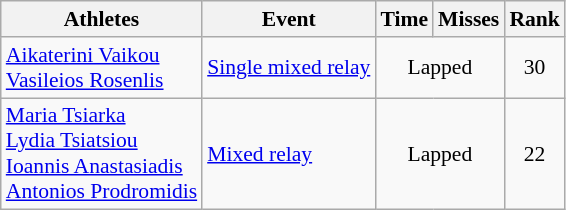<table class="wikitable" style="font-size:90%">
<tr>
<th>Athletes</th>
<th>Event</th>
<th>Time</th>
<th>Misses</th>
<th>Rank</th>
</tr>
<tr align=center>
<td align=left><a href='#'>Aikaterini Vaikou</a> <br><a href='#'>Vasileios Rosenlis</a></td>
<td align=left><a href='#'>Single mixed relay</a></td>
<td colspan=2>Lapped</td>
<td>30</td>
</tr>
<tr align=center>
<td align=left><a href='#'>Maria Tsiarka</a><br><a href='#'>Lydia Tsiatsiou</a><br><a href='#'>Ioannis Anastasiadis</a><br><a href='#'>Antonios Prodromidis</a></td>
<td align=left><a href='#'>Mixed relay</a></td>
<td colspan=2>Lapped</td>
<td>22</td>
</tr>
</table>
